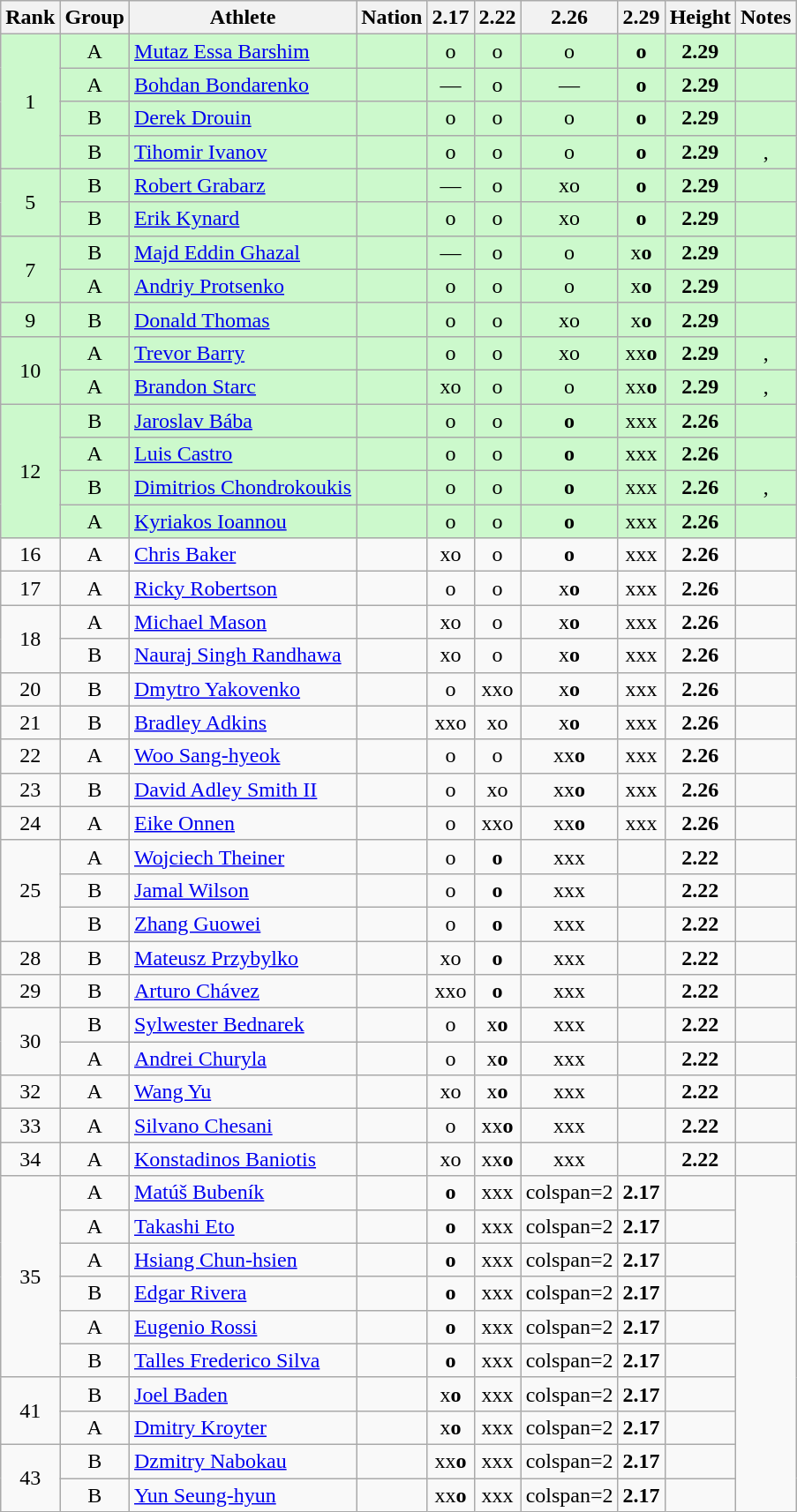<table class="wikitable sortable" style="text-align:center">
<tr>
<th>Rank</th>
<th>Group</th>
<th>Athlete</th>
<th>Nation</th>
<th>2.17</th>
<th>2.22</th>
<th>2.26</th>
<th>2.29</th>
<th>Height</th>
<th>Notes</th>
</tr>
<tr bgcolor=ccf9cc>
<td rowspan=4>1</td>
<td>A</td>
<td align=left><a href='#'>Mutaz Essa Barshim</a></td>
<td align=left></td>
<td>o</td>
<td>o</td>
<td>o</td>
<td><strong>o</strong></td>
<td><strong>2.29</strong></td>
<td></td>
</tr>
<tr bgcolor=ccf9cc>
<td>A</td>
<td align=left><a href='#'>Bohdan Bondarenko</a></td>
<td align=left></td>
<td>—</td>
<td>o</td>
<td>—</td>
<td><strong>o</strong></td>
<td><strong>2.29</strong></td>
<td></td>
</tr>
<tr bgcolor=ccf9cc>
<td>B</td>
<td align=left><a href='#'>Derek Drouin</a></td>
<td align=left></td>
<td>o</td>
<td>o</td>
<td>o</td>
<td><strong>o</strong></td>
<td><strong>2.29</strong></td>
<td></td>
</tr>
<tr bgcolor=ccf9cc>
<td>B</td>
<td align=left><a href='#'>Tihomir Ivanov</a></td>
<td align=left></td>
<td>o</td>
<td>o</td>
<td>o</td>
<td><strong>o</strong></td>
<td><strong>2.29</strong></td>
<td>, </td>
</tr>
<tr bgcolor=ccf9cc>
<td rowspan=2>5</td>
<td>B</td>
<td align=left><a href='#'>Robert Grabarz</a></td>
<td align=left></td>
<td>—</td>
<td>o</td>
<td>xo</td>
<td><strong>o</strong></td>
<td><strong>2.29</strong></td>
<td></td>
</tr>
<tr bgcolor=ccf9cc>
<td>B</td>
<td align=left><a href='#'>Erik Kynard</a></td>
<td align=left></td>
<td>o</td>
<td>o</td>
<td>xo</td>
<td><strong>o</strong></td>
<td><strong>2.29</strong></td>
<td></td>
</tr>
<tr bgcolor=ccf9cc>
<td rowspan=2>7</td>
<td>B</td>
<td align=left><a href='#'>Majd Eddin Ghazal</a></td>
<td align=left></td>
<td>—</td>
<td>o</td>
<td>o</td>
<td>x<strong>o</strong></td>
<td><strong>2.29</strong></td>
<td></td>
</tr>
<tr bgcolor=ccf9cc>
<td>A</td>
<td align=left><a href='#'>Andriy Protsenko</a></td>
<td align=left></td>
<td>o</td>
<td>o</td>
<td>o</td>
<td>x<strong>o</strong></td>
<td><strong>2.29</strong></td>
<td></td>
</tr>
<tr bgcolor=ccf9cc>
<td>9</td>
<td>B</td>
<td align=left><a href='#'>Donald Thomas</a></td>
<td align=left></td>
<td>o</td>
<td>o</td>
<td>xo</td>
<td>x<strong>o</strong></td>
<td><strong>2.29</strong></td>
<td></td>
</tr>
<tr bgcolor=ccf9cc>
<td rowspan=2>10</td>
<td>A</td>
<td align=left><a href='#'>Trevor Barry</a></td>
<td align=left></td>
<td>o</td>
<td>o</td>
<td>xo</td>
<td>xx<strong>o</strong></td>
<td><strong>2.29</strong></td>
<td>, </td>
</tr>
<tr bgcolor=ccf9cc>
<td>A</td>
<td align=left><a href='#'>Brandon Starc</a></td>
<td align=left></td>
<td>xo</td>
<td>o</td>
<td>o</td>
<td>xx<strong>o</strong></td>
<td><strong>2.29</strong></td>
<td>, </td>
</tr>
<tr bgcolor=ccf9cc>
<td rowspan=4>12</td>
<td>B</td>
<td align=left><a href='#'>Jaroslav Bába</a></td>
<td align=left></td>
<td>o</td>
<td>o</td>
<td><strong>o</strong></td>
<td>xxx</td>
<td><strong>2.26</strong></td>
<td></td>
</tr>
<tr bgcolor=ccf9cc>
<td>A</td>
<td align=left><a href='#'>Luis Castro</a></td>
<td align=left></td>
<td>o</td>
<td>o</td>
<td><strong>o</strong></td>
<td>xxx</td>
<td><strong>2.26</strong></td>
<td></td>
</tr>
<tr bgcolor=ccf9cc>
<td>B</td>
<td align=left><a href='#'>Dimitrios Chondrokoukis</a></td>
<td align=left></td>
<td>o</td>
<td>o</td>
<td><strong>o</strong></td>
<td>xxx</td>
<td><strong>2.26</strong></td>
<td>, </td>
</tr>
<tr bgcolor=ccf9cc>
<td>A</td>
<td align=left><a href='#'>Kyriakos Ioannou</a></td>
<td align=left></td>
<td>o</td>
<td>o</td>
<td><strong>o</strong></td>
<td>xxx</td>
<td><strong>2.26</strong></td>
<td></td>
</tr>
<tr>
<td>16</td>
<td>A</td>
<td align=left><a href='#'>Chris Baker</a></td>
<td align=left></td>
<td>xo</td>
<td>o</td>
<td><strong>o</strong></td>
<td>xxx</td>
<td><strong>2.26</strong></td>
<td></td>
</tr>
<tr>
<td>17</td>
<td>A</td>
<td align=left><a href='#'>Ricky Robertson</a></td>
<td align=left></td>
<td>o</td>
<td>o</td>
<td>x<strong>o</strong></td>
<td>xxx</td>
<td><strong>2.26</strong></td>
<td></td>
</tr>
<tr>
<td rowspan=2>18</td>
<td>A</td>
<td align=left><a href='#'>Michael Mason</a></td>
<td align=left></td>
<td>xo</td>
<td>o</td>
<td>x<strong>o</strong></td>
<td>xxx</td>
<td><strong>2.26</strong></td>
<td></td>
</tr>
<tr>
<td>B</td>
<td align=left><a href='#'>Nauraj Singh Randhawa</a></td>
<td align=left></td>
<td>xo</td>
<td>o</td>
<td>x<strong>o</strong></td>
<td>xxx</td>
<td><strong>2.26</strong></td>
<td></td>
</tr>
<tr>
<td>20</td>
<td>B</td>
<td align=left><a href='#'>Dmytro Yakovenko</a></td>
<td align=left></td>
<td>o</td>
<td>xxo</td>
<td>x<strong>o</strong></td>
<td>xxx</td>
<td><strong>2.26</strong></td>
<td></td>
</tr>
<tr>
<td>21</td>
<td>B</td>
<td align=left><a href='#'>Bradley Adkins</a></td>
<td align=left></td>
<td>xxo</td>
<td>xo</td>
<td>x<strong>o</strong></td>
<td>xxx</td>
<td><strong>2.26</strong></td>
<td></td>
</tr>
<tr>
<td>22</td>
<td>A</td>
<td align=left><a href='#'>Woo Sang-hyeok</a></td>
<td align=left></td>
<td>o</td>
<td>o</td>
<td>xx<strong>o</strong></td>
<td>xxx</td>
<td><strong>2.26</strong></td>
<td></td>
</tr>
<tr>
<td>23</td>
<td>B</td>
<td align=left><a href='#'>David Adley Smith II</a></td>
<td align=left></td>
<td>o</td>
<td>xo</td>
<td>xx<strong>o</strong></td>
<td>xxx</td>
<td><strong>2.26</strong></td>
<td></td>
</tr>
<tr>
<td>24</td>
<td>A</td>
<td align=left><a href='#'>Eike Onnen</a></td>
<td align=left></td>
<td>o</td>
<td>xxo</td>
<td>xx<strong>o</strong></td>
<td>xxx</td>
<td><strong>2.26</strong></td>
<td></td>
</tr>
<tr>
<td rowspan=3>25</td>
<td>A</td>
<td align=left><a href='#'>Wojciech Theiner</a></td>
<td align=left></td>
<td>o</td>
<td><strong>o</strong></td>
<td>xxx</td>
<td></td>
<td><strong>2.22</strong></td>
<td></td>
</tr>
<tr>
<td>B</td>
<td align=left><a href='#'>Jamal Wilson</a></td>
<td align=left></td>
<td>o</td>
<td><strong>o</strong></td>
<td>xxx</td>
<td></td>
<td><strong>2.22</strong></td>
<td></td>
</tr>
<tr>
<td>B</td>
<td align=left><a href='#'>Zhang Guowei</a></td>
<td align=left></td>
<td>o</td>
<td><strong>o</strong></td>
<td>xxx</td>
<td></td>
<td><strong>2.22</strong></td>
<td></td>
</tr>
<tr>
<td>28</td>
<td>B</td>
<td align=left><a href='#'>Mateusz Przybylko</a></td>
<td align=left></td>
<td>xo</td>
<td><strong>o</strong></td>
<td>xxx</td>
<td></td>
<td><strong>2.22</strong></td>
<td></td>
</tr>
<tr>
<td>29</td>
<td>B</td>
<td align=left><a href='#'>Arturo Chávez</a></td>
<td align=left></td>
<td>xxo</td>
<td><strong>o</strong></td>
<td>xxx</td>
<td></td>
<td><strong>2.22</strong></td>
<td></td>
</tr>
<tr>
<td rowspan=2>30</td>
<td>B</td>
<td align=left><a href='#'>Sylwester Bednarek</a></td>
<td align=left></td>
<td>o</td>
<td>x<strong>o</strong></td>
<td>xxx</td>
<td></td>
<td><strong>2.22</strong></td>
<td></td>
</tr>
<tr>
<td>A</td>
<td align=left><a href='#'>Andrei Churyla</a></td>
<td align=left></td>
<td>o</td>
<td>x<strong>o</strong></td>
<td>xxx</td>
<td></td>
<td><strong>2.22</strong></td>
<td></td>
</tr>
<tr>
<td>32</td>
<td>A</td>
<td align=left><a href='#'>Wang Yu</a></td>
<td align=left></td>
<td>xo</td>
<td>x<strong>o</strong></td>
<td>xxx</td>
<td></td>
<td><strong>2.22</strong></td>
<td></td>
</tr>
<tr>
<td>33</td>
<td>A</td>
<td align=left><a href='#'>Silvano Chesani</a></td>
<td align=left></td>
<td>o</td>
<td>xx<strong>o</strong></td>
<td>xxx</td>
<td></td>
<td><strong>2.22</strong></td>
<td></td>
</tr>
<tr>
<td>34</td>
<td>A</td>
<td align=left><a href='#'>Konstadinos Baniotis</a></td>
<td align=left></td>
<td>xo</td>
<td>xx<strong>o</strong></td>
<td>xxx</td>
<td></td>
<td><strong>2.22</strong></td>
<td></td>
</tr>
<tr>
<td rowspan=6>35</td>
<td>A</td>
<td align=left><a href='#'>Matúš Bubeník</a></td>
<td align=left></td>
<td><strong>o</strong></td>
<td>xxx</td>
<td>colspan=2 </td>
<td><strong>2.17</strong></td>
<td></td>
</tr>
<tr>
<td>A</td>
<td align=left><a href='#'>Takashi Eto</a></td>
<td align=left></td>
<td><strong>o</strong></td>
<td>xxx</td>
<td>colspan=2 </td>
<td><strong>2.17</strong></td>
<td></td>
</tr>
<tr>
<td>A</td>
<td align=left><a href='#'>Hsiang Chun-hsien</a></td>
<td align=left></td>
<td><strong>o</strong></td>
<td>xxx</td>
<td>colspan=2 </td>
<td><strong>2.17</strong></td>
<td></td>
</tr>
<tr>
<td>B</td>
<td align=left><a href='#'>Edgar Rivera</a></td>
<td align=left></td>
<td><strong>o</strong></td>
<td>xxx</td>
<td>colspan=2 </td>
<td><strong>2.17</strong></td>
<td></td>
</tr>
<tr>
<td>A</td>
<td align=left><a href='#'>Eugenio Rossi</a></td>
<td align=left></td>
<td><strong>o</strong></td>
<td>xxx</td>
<td>colspan=2 </td>
<td><strong>2.17</strong></td>
<td></td>
</tr>
<tr>
<td>B</td>
<td align=left><a href='#'>Talles Frederico Silva</a></td>
<td align=left></td>
<td><strong>o</strong></td>
<td>xxx</td>
<td>colspan=2 </td>
<td><strong>2.17</strong></td>
<td></td>
</tr>
<tr>
<td rowspan=2>41</td>
<td>B</td>
<td align=left><a href='#'>Joel Baden</a></td>
<td align=left></td>
<td>x<strong>o</strong></td>
<td>xxx</td>
<td>colspan=2 </td>
<td><strong>2.17</strong></td>
<td></td>
</tr>
<tr>
<td>A</td>
<td align=left><a href='#'>Dmitry Kroyter</a></td>
<td align=left></td>
<td>x<strong>o</strong></td>
<td>xxx</td>
<td>colspan=2 </td>
<td><strong>2.17</strong></td>
<td></td>
</tr>
<tr>
<td rowspan=2>43</td>
<td>B</td>
<td align=left><a href='#'>Dzmitry Nabokau</a></td>
<td align=left></td>
<td>xx<strong>o</strong></td>
<td>xxx</td>
<td>colspan=2 </td>
<td><strong>2.17</strong></td>
<td></td>
</tr>
<tr>
<td>B</td>
<td align=left><a href='#'>Yun Seung-hyun</a></td>
<td align=left></td>
<td>xx<strong>o</strong></td>
<td>xxx</td>
<td>colspan=2 </td>
<td><strong>2.17</strong></td>
<td></td>
</tr>
</table>
